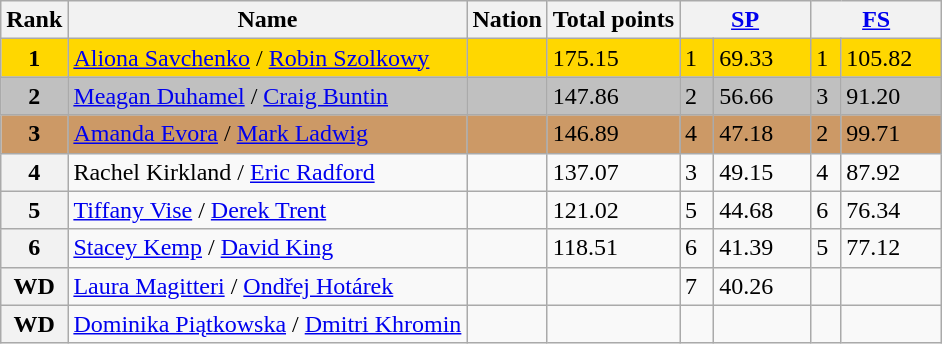<table class="wikitable">
<tr>
<th>Rank</th>
<th>Name</th>
<th>Nation</th>
<th>Total points</th>
<th colspan="2" width="80px"><a href='#'>SP</a></th>
<th colspan="2" width="80px"><a href='#'>FS</a></th>
</tr>
<tr bgcolor="gold">
<td align="center"><strong>1</strong></td>
<td><a href='#'>Aliona Savchenko</a> / <a href='#'>Robin Szolkowy</a></td>
<td></td>
<td>175.15</td>
<td>1</td>
<td>69.33</td>
<td>1</td>
<td>105.82</td>
</tr>
<tr bgcolor="silver">
<td align="center"><strong>2</strong></td>
<td><a href='#'>Meagan Duhamel</a> / <a href='#'>Craig Buntin</a></td>
<td></td>
<td>147.86</td>
<td>2</td>
<td>56.66</td>
<td>3</td>
<td>91.20</td>
</tr>
<tr bgcolor="cc9966">
<td align="center"><strong>3</strong></td>
<td><a href='#'>Amanda Evora</a> / <a href='#'>Mark Ladwig</a></td>
<td></td>
<td>146.89</td>
<td>4</td>
<td>47.18</td>
<td>2</td>
<td>99.71</td>
</tr>
<tr>
<th>4</th>
<td>Rachel Kirkland / <a href='#'>Eric Radford</a></td>
<td></td>
<td>137.07</td>
<td>3</td>
<td>49.15</td>
<td>4</td>
<td>87.92</td>
</tr>
<tr>
<th>5</th>
<td><a href='#'>Tiffany Vise</a> / <a href='#'>Derek Trent</a></td>
<td></td>
<td>121.02</td>
<td>5</td>
<td>44.68</td>
<td>6</td>
<td>76.34</td>
</tr>
<tr>
<th>6</th>
<td><a href='#'>Stacey Kemp</a> / <a href='#'>David King</a></td>
<td></td>
<td>118.51</td>
<td>6</td>
<td>41.39</td>
<td>5</td>
<td>77.12</td>
</tr>
<tr>
<th>WD</th>
<td><a href='#'>Laura Magitteri</a> / <a href='#'>Ondřej Hotárek</a></td>
<td></td>
<td></td>
<td>7</td>
<td>40.26</td>
<td></td>
<td></td>
</tr>
<tr>
<th>WD</th>
<td><a href='#'>Dominika Piątkowska</a> / <a href='#'>Dmitri Khromin</a></td>
<td></td>
<td></td>
<td></td>
<td></td>
<td></td>
<td></td>
</tr>
</table>
